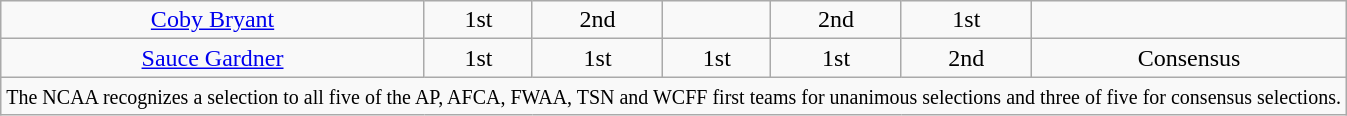<table class="wikitable sortable sortable" style="text-align: center">
<tr>
<td><a href='#'>Coby Bryant</a></td>
<td>1st</td>
<td>2nd</td>
<td></td>
<td>2nd</td>
<td>1st</td>
<td></td>
</tr>
<tr>
<td><a href='#'>Sauce Gardner</a></td>
<td>1st</td>
<td>1st</td>
<td>1st</td>
<td>1st</td>
<td>2nd</td>
<td>Consensus</td>
</tr>
<tr align="center">
<td colspan=7style="><small>The NCAA recognizes a selection to all five of the AP, AFCA, FWAA, TSN and WCFF first teams for unanimous selections and three of five for consensus selections.</small></td>
</tr>
</table>
